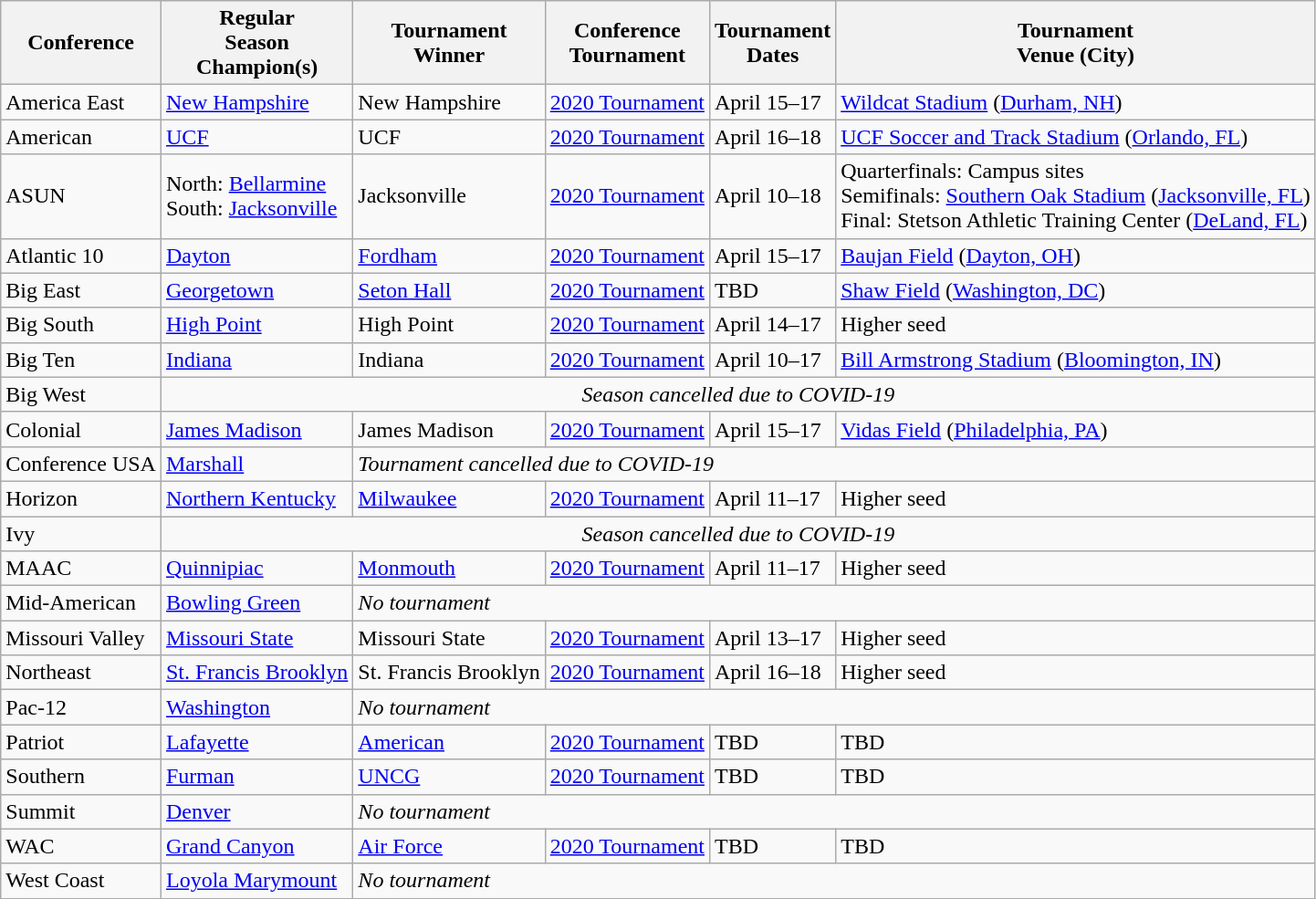<table class="wikitable">
<tr>
<th>Conference</th>
<th>Regular<br>Season<br>Champion(s)</th>
<th>Tournament<br>Winner</th>
<th>Conference<br>Tournament</th>
<th>Tournament<br>Dates</th>
<th>Tournament<br>Venue (City)</th>
</tr>
<tr>
<td>America East</td>
<td><a href='#'>New Hampshire</a></td>
<td>New Hampshire</td>
<td><a href='#'>2020 Tournament</a></td>
<td>April 15–17</td>
<td><a href='#'>Wildcat Stadium</a> (<a href='#'>Durham, NH</a>)</td>
</tr>
<tr>
<td>American</td>
<td><a href='#'>UCF</a></td>
<td>UCF</td>
<td><a href='#'>2020 Tournament</a></td>
<td>April 16–18</td>
<td><a href='#'>UCF Soccer and Track Stadium</a> (<a href='#'>Orlando, FL</a>)</td>
</tr>
<tr>
<td>ASUN</td>
<td>North: <a href='#'>Bellarmine</a><br>South: <a href='#'>Jacksonville</a></td>
<td>Jacksonville</td>
<td><a href='#'>2020 Tournament</a></td>
<td>April 10–18</td>
<td>Quarterfinals: Campus sites<br>Semifinals: <a href='#'>Southern Oak Stadium</a> (<a href='#'>Jacksonville, FL</a>)<br>Final: Stetson Athletic Training Center (<a href='#'>DeLand, FL</a>)</td>
</tr>
<tr>
<td>Atlantic 10</td>
<td><a href='#'>Dayton</a></td>
<td><a href='#'>Fordham</a></td>
<td><a href='#'>2020 Tournament</a></td>
<td>April 15–17</td>
<td><a href='#'>Baujan Field</a> (<a href='#'>Dayton, OH</a>)</td>
</tr>
<tr>
<td>Big East</td>
<td><a href='#'>Georgetown</a></td>
<td><a href='#'>Seton Hall</a></td>
<td><a href='#'>2020 Tournament</a></td>
<td>TBD</td>
<td><a href='#'>Shaw Field</a> (<a href='#'>Washington, DC</a>)</td>
</tr>
<tr>
<td>Big South</td>
<td><a href='#'>High Point</a></td>
<td>High Point</td>
<td><a href='#'>2020 Tournament</a></td>
<td>April 14–17</td>
<td>Higher seed</td>
</tr>
<tr>
<td>Big Ten</td>
<td><a href='#'>Indiana</a></td>
<td>Indiana</td>
<td><a href='#'>2020 Tournament</a></td>
<td>April 10–17</td>
<td><a href='#'>Bill Armstrong Stadium</a> (<a href='#'>Bloomington, IN</a>)</td>
</tr>
<tr>
<td>Big West</td>
<td colspan="5" align="center"><em>Season cancelled due to COVID-19</em></td>
</tr>
<tr>
<td>Colonial</td>
<td><a href='#'>James Madison</a></td>
<td>James Madison</td>
<td><a href='#'>2020 Tournament</a></td>
<td>April 15–17</td>
<td><a href='#'>Vidas Field</a> (<a href='#'>Philadelphia, PA</a>)</td>
</tr>
<tr>
<td>Conference USA</td>
<td><a href='#'>Marshall</a></td>
<td colspan="4"><em>Tournament cancelled due to COVID-19</em></td>
</tr>
<tr>
<td>Horizon</td>
<td><a href='#'>Northern Kentucky</a></td>
<td><a href='#'>Milwaukee</a></td>
<td><a href='#'>2020 Tournament</a></td>
<td>April 11–17</td>
<td>Higher seed</td>
</tr>
<tr>
<td>Ivy</td>
<td colspan="5" align="center"><em>Season cancelled due to COVID-19</em></td>
</tr>
<tr>
<td>MAAC</td>
<td><a href='#'>Quinnipiac</a></td>
<td><a href='#'>Monmouth</a></td>
<td><a href='#'>2020 Tournament</a></td>
<td>April 11–17</td>
<td>Higher seed</td>
</tr>
<tr>
<td>Mid-American</td>
<td><a href='#'>Bowling Green</a></td>
<td colspan="4"><em>No tournament</em></td>
</tr>
<tr>
<td>Missouri Valley</td>
<td><a href='#'>Missouri State</a></td>
<td>Missouri State</td>
<td><a href='#'>2020 Tournament</a></td>
<td>April 13–17</td>
<td>Higher seed</td>
</tr>
<tr>
<td>Northeast</td>
<td><a href='#'>St. Francis Brooklyn</a></td>
<td>St. Francis Brooklyn</td>
<td><a href='#'>2020 Tournament</a></td>
<td>April 16–18</td>
<td>Higher seed</td>
</tr>
<tr>
<td>Pac-12</td>
<td><a href='#'>Washington</a></td>
<td colspan="4"><em>No tournament</em></td>
</tr>
<tr>
<td>Patriot</td>
<td><a href='#'>Lafayette</a></td>
<td><a href='#'>American</a></td>
<td><a href='#'>2020 Tournament</a></td>
<td>TBD</td>
<td>TBD</td>
</tr>
<tr>
<td>Southern</td>
<td><a href='#'>Furman</a></td>
<td><a href='#'>UNCG</a></td>
<td><a href='#'>2020 Tournament</a></td>
<td>TBD</td>
<td>TBD</td>
</tr>
<tr>
<td>Summit</td>
<td><a href='#'>Denver</a> </td>
<td colspan="4"><em>No tournament</em></td>
</tr>
<tr>
<td>WAC</td>
<td><a href='#'>Grand Canyon</a></td>
<td><a href='#'>Air Force</a></td>
<td><a href='#'>2020 Tournament</a></td>
<td>TBD</td>
<td>TBD</td>
</tr>
<tr>
<td>West Coast</td>
<td><a href='#'>Loyola Marymount</a></td>
<td colspan="4"><em>No tournament</em></td>
</tr>
</table>
